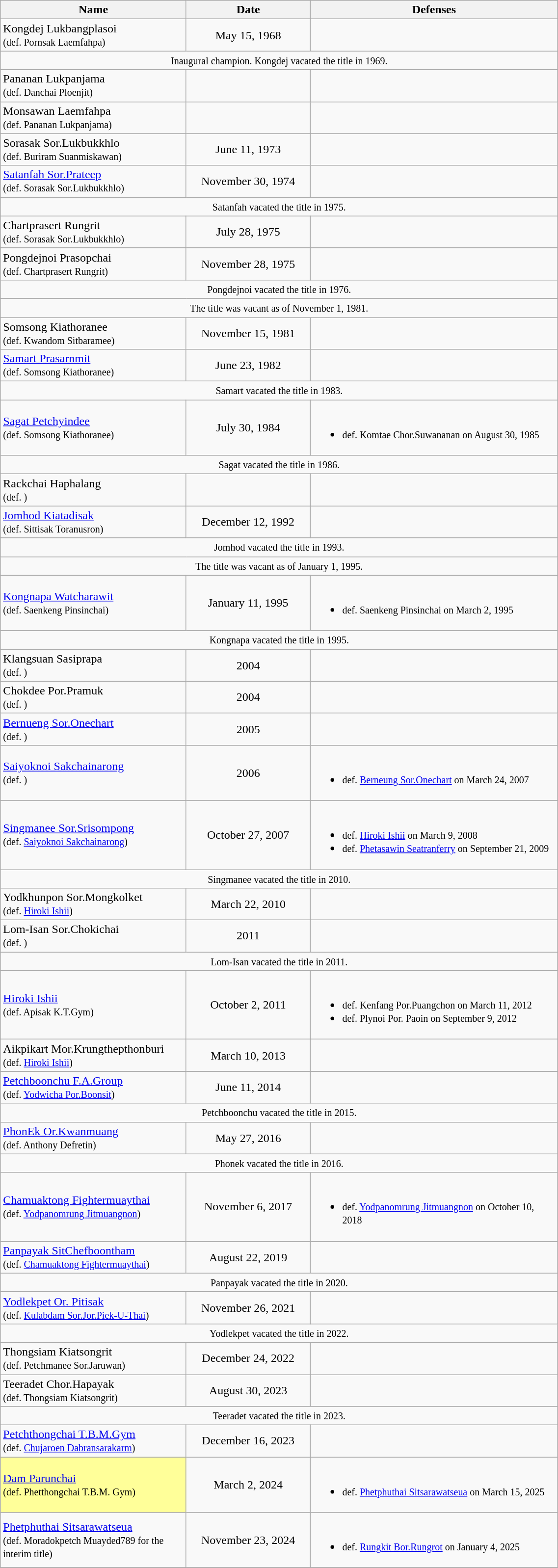<table class="wikitable" width=60%>
<tr>
<th width=30%>Name</th>
<th width=20%>Date</th>
<th width=40%>Defenses</th>
</tr>
<tr>
<td align=left> Kongdej Lukbangplasoi<br><small>(def. Pornsak Laemfahpa)</small></td>
<td align=center>May 15, 1968</td>
<td></td>
</tr>
<tr>
<td colspan=4 align=center><small>Inaugural champion. Kongdej vacated the title in 1969.</small></td>
</tr>
<tr>
<td align=left> Pananan Lukpanjama <br><small>(def. Danchai Ploenjit)</small></td>
<td align=center></td>
<td></td>
</tr>
<tr>
<td align=left> Monsawan Laemfahpa <br><small>(def. Pananan Lukpanjama)</small></td>
<td align=center></td>
<td></td>
</tr>
<tr>
<td align=left> Sorasak Sor.Lukbukkhlo <br><small>(def. Buriram Suanmiskawan)</small></td>
<td align=center>June 11, 1973</td>
<td></td>
</tr>
<tr>
<td align=left> <a href='#'>Satanfah Sor.Prateep</a> <br><small>(def. Sorasak Sor.Lukbukkhlo)</small></td>
<td align=center>November 30, 1974</td>
<td></td>
</tr>
<tr>
<td colspan=4 align=center><small>Satanfah vacated the title in 1975.</small></td>
</tr>
<tr>
<td align=left> Chartprasert Rungrit <br><small>(def. Sorasak Sor.Lukbukkhlo)</small></td>
<td align=center>July 28, 1975</td>
</tr>
<tr>
<td align=left> Pongdejnoi Prasopchai <br><small>(def. Chartprasert Rungrit)</small></td>
<td align=center>November 28, 1975</td>
<td></td>
</tr>
<tr>
<td colspan=4 align=center><small>Pongdejnoi vacated the title in 1976.</small></td>
</tr>
<tr>
<td colspan=4 align=center><small>The title was vacant as of November 1, 1981.</small></td>
</tr>
<tr>
<td align=left> Somsong Kiathoranee <br><small>(def. Kwandom Sitbaramee)</small></td>
<td align=center>November 15, 1981</td>
<td></td>
</tr>
<tr>
<td align=left> <a href='#'>Samart Prasarnmit</a> <br><small>(def. Somsong Kiathoranee)</small></td>
<td align=center>June 23, 1982</td>
<td></td>
</tr>
<tr>
<td colspan=4 align=center><small>Samart vacated the title in 1983.</small></td>
</tr>
<tr>
<td align=left> <a href='#'>Sagat Petchyindee</a> <br><small>(def. Somsong Kiathoranee)</small></td>
<td align=center>July 30, 1984</td>
<td><br><ul><li><small>def. Komtae Chor.Suwananan on August 30, 1985</small></li></ul></td>
</tr>
<tr>
<td colspan=4 align=center><small>Sagat vacated the title in 1986.</small></td>
</tr>
<tr>
<td align=left> Rackchai Haphalang <br><small>(def. )</small></td>
<td align=center></td>
<td></td>
</tr>
<tr>
<td align=left> <a href='#'>Jomhod Kiatadisak</a> <br><small>(def. Sittisak Toranusron)</small></td>
<td align=center>December 12, 1992</td>
<td></td>
</tr>
<tr>
<td colspan=4 align=center><small>Jomhod vacated the title in 1993.</small></td>
</tr>
<tr>
<td colspan=4 align=center><small>The title was vacant as of January 1, 1995.</small></td>
</tr>
<tr>
<td align=left> <a href='#'>Kongnapa Watcharawit</a> <br><small>(def. Saenkeng Pinsinchai)</small></td>
<td align=center>January 11, 1995</td>
<td><br><ul><li><small>def. Saenkeng Pinsinchai on March 2, 1995</small></li></ul></td>
</tr>
<tr>
<td colspan=4 align=center><small>Kongnapa vacated the title in 1995.</small></td>
</tr>
<tr>
<td align=left> Klangsuan Sasiprapa <br><small>(def. )</small></td>
<td align=center>2004</td>
<td></td>
</tr>
<tr>
<td align=left> Chokdee Por.Pramuk <br><small>(def. )</small></td>
<td align=center>2004</td>
<td></td>
</tr>
<tr>
<td align=left> <a href='#'>Bernueng Sor.Onechart</a> <br><small>(def. )</small></td>
<td align=center>2005</td>
<td></td>
</tr>
<tr>
<td align=left> <a href='#'>Saiyoknoi Sakchainarong</a> <br><small>(def. )</small></td>
<td align=center>2006</td>
<td><br><ul><li><small>def. <a href='#'>Berneung Sor.Onechart</a> on March 24, 2007</small></li></ul></td>
</tr>
<tr>
<td align=left> <a href='#'>Singmanee Sor.Srisompong</a> <br><small>(def. <a href='#'>Saiyoknoi Sakchainarong</a>)</small></td>
<td align=center>October 27, 2007</td>
<td><br><ul><li><small>def. <a href='#'>Hiroki Ishii</a> on March 9, 2008</small></li><li><small>def. <a href='#'>Phetasawin Seatranferry</a> on September 21, 2009</small></li></ul></td>
</tr>
<tr>
<td colspan=4 align=center><small>Singmanee vacated the title in 2010.</small></td>
</tr>
<tr>
<td align=left> Yodkhunpon Sor.Mongkolket  <br><small>(def. <a href='#'>Hiroki Ishii</a>)</small></td>
<td align=center>March 22, 2010</td>
<td></td>
</tr>
<tr>
<td align=left> Lom-Isan Sor.Chokichai <br><small>(def. )</small></td>
<td align=center>2011</td>
<td></td>
</tr>
<tr>
<td colspan=4 align=center><small>Lom-Isan vacated the title in 2011.</small></td>
</tr>
<tr>
<td align=left> <a href='#'>Hiroki Ishii</a> <br><small>(def. Apisak K.T.Gym)</small></td>
<td align=center>October 2, 2011</td>
<td><br><ul><li><small>def. Kenfang Por.Puangchon on March 11, 2012</small></li><li><small>def. Plynoi Por. Paoin on September 9, 2012</small></li></ul></td>
</tr>
<tr>
<td align=left> Aikpikart Mor.Krungthepthonburi<br><small>(def. <a href='#'>Hiroki Ishii</a>)</small></td>
<td align=center>March 10, 2013</td>
<td></td>
</tr>
<tr>
<td align=left> <a href='#'>Petchboonchu F.A.Group</a><br><small>(def. <a href='#'>Yodwicha Por.Boonsit</a>)</small></td>
<td align=center>June 11, 2014</td>
<td></td>
</tr>
<tr>
<td colspan=4 align=center><small>Petchboonchu vacated the title in 2015.</small></td>
</tr>
<tr>
<td align=left> <a href='#'>PhonEk Or.Kwanmuang</a><br><small>(def. Anthony Defretin)</small></td>
<td align=center>May 27, 2016</td>
<td></td>
</tr>
<tr>
<td colspan=4 align=center><small>Phonek vacated the title in 2016.</small></td>
</tr>
<tr>
<td align=left> <a href='#'>Chamuaktong Fightermuaythai</a><br><small>(def. <a href='#'>Yodpanomrung Jitmuangnon</a>)</small></td>
<td align=center>November 6, 2017</td>
<td><br><ul><li><small>def. <a href='#'>Yodpanomrung Jitmuangnon</a> on October 10, 2018</small></li></ul></td>
</tr>
<tr>
<td align=left> <a href='#'>Panpayak SitChefboontham</a><br><small>(def. <a href='#'>Chamuaktong Fightermuaythai</a>)</small></td>
<td align=center>August 22, 2019</td>
<td></td>
</tr>
<tr>
<td colspan=4 align=center><small>Panpayak vacated the title in 2020.</small></td>
</tr>
<tr>
<td align=left> <a href='#'>Yodlekpet Or. Pitisak</a><br><small>(def. <a href='#'>Kulabdam Sor.Jor.Piek-U-Thai</a>)</small></td>
<td align=center>November 26, 2021</td>
<td></td>
</tr>
<tr>
<td colspan=4 align=center><small>Yodlekpet vacated the title in 2022.</small></td>
</tr>
<tr>
<td align=left> Thongsiam Kiatsongrit <br><small>(def. Petchmanee Sor.Jaruwan)</small></td>
<td align=center>December 24, 2022</td>
<td></td>
</tr>
<tr>
<td align=left> Teeradet Chor.Hapayak <br><small>(def. Thongsiam Kiatsongrit)</small></td>
<td align=center>August 30, 2023</td>
<td></td>
</tr>
<tr>
<td colspan=4 align=center><small>Teeradet vacated the title in 2023.</small></td>
</tr>
<tr>
<td align=left> <a href='#'>Petchthongchai T.B.M.Gym</a> <br><small>(def. <a href='#'>Chujaroen Dabransarakarm</a>)</small></td>
<td align=center>December 16, 2023</td>
<td></td>
</tr>
<tr>
<td align=left bgcolor="#FFFF99"> <a href='#'>Dam Parunchai</a> <br><small>(def. Phetthongchai T.B.M. Gym)</small></td>
<td align=center>March 2, 2024</td>
<td><br><ul><li><small>def. <a href='#'>Phetphuthai Sitsarawatseua</a> on March 15, 2025</small></li></ul></td>
</tr>
<tr>
<td align=left> <a href='#'>Phetphuthai Sitsarawatseua</a> <br><small>(def. Moradokpetch Muayded789 for the interim title)</small></td>
<td align=center>November 23, 2024</td>
<td><br><ul><li><small>def. <a href='#'>Rungkit Bor.Rungrot</a> on January 4, 2025</small></li></ul></td>
</tr>
<tr>
</tr>
</table>
